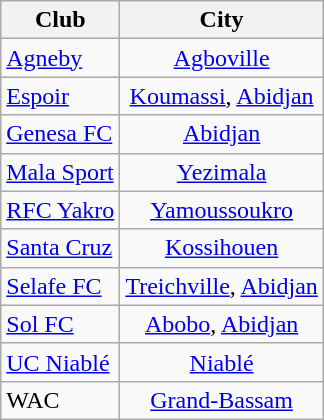<table class="wikitable sortable" style="text-align:center;">
<tr>
<th>Club<br></th>
<th>City</th>
</tr>
<tr>
<td style="text-align:left;"><a href='#'>Agneby</a></td>
<td><a href='#'>Agboville</a></td>
</tr>
<tr>
<td style="text-align:left;"><a href='#'>Espoir</a></td>
<td><a href='#'>Koumassi</a>, <a href='#'>Abidjan</a></td>
</tr>
<tr>
<td style="text-align:left;"><a href='#'>Genesa FC</a></td>
<td><a href='#'>Abidjan</a></td>
</tr>
<tr>
<td style="text-align:left;"><a href='#'>Mala Sport</a></td>
<td><a href='#'>Yezimala</a></td>
</tr>
<tr>
<td style="text-align:left;"><a href='#'>RFC Yakro</a></td>
<td><a href='#'>Yamoussoukro</a></td>
</tr>
<tr>
<td style="text-align:left;"><a href='#'>Santa Cruz</a></td>
<td><a href='#'>Kossihouen</a></td>
</tr>
<tr>
<td style="text-align:left;"><a href='#'>Selafe FC</a></td>
<td><a href='#'>Treichville</a>, <a href='#'>Abidjan</a></td>
</tr>
<tr>
<td style="text-align:left;"><a href='#'>Sol FC</a></td>
<td><a href='#'>Abobo</a>, <a href='#'>Abidjan</a></td>
</tr>
<tr>
<td style="text-align:left;"><a href='#'>UC Niablé</a></td>
<td><a href='#'>Niablé</a></td>
</tr>
<tr>
<td style="text-align:left;">WAC</td>
<td><a href='#'>Grand-Bassam</a></td>
</tr>
</table>
